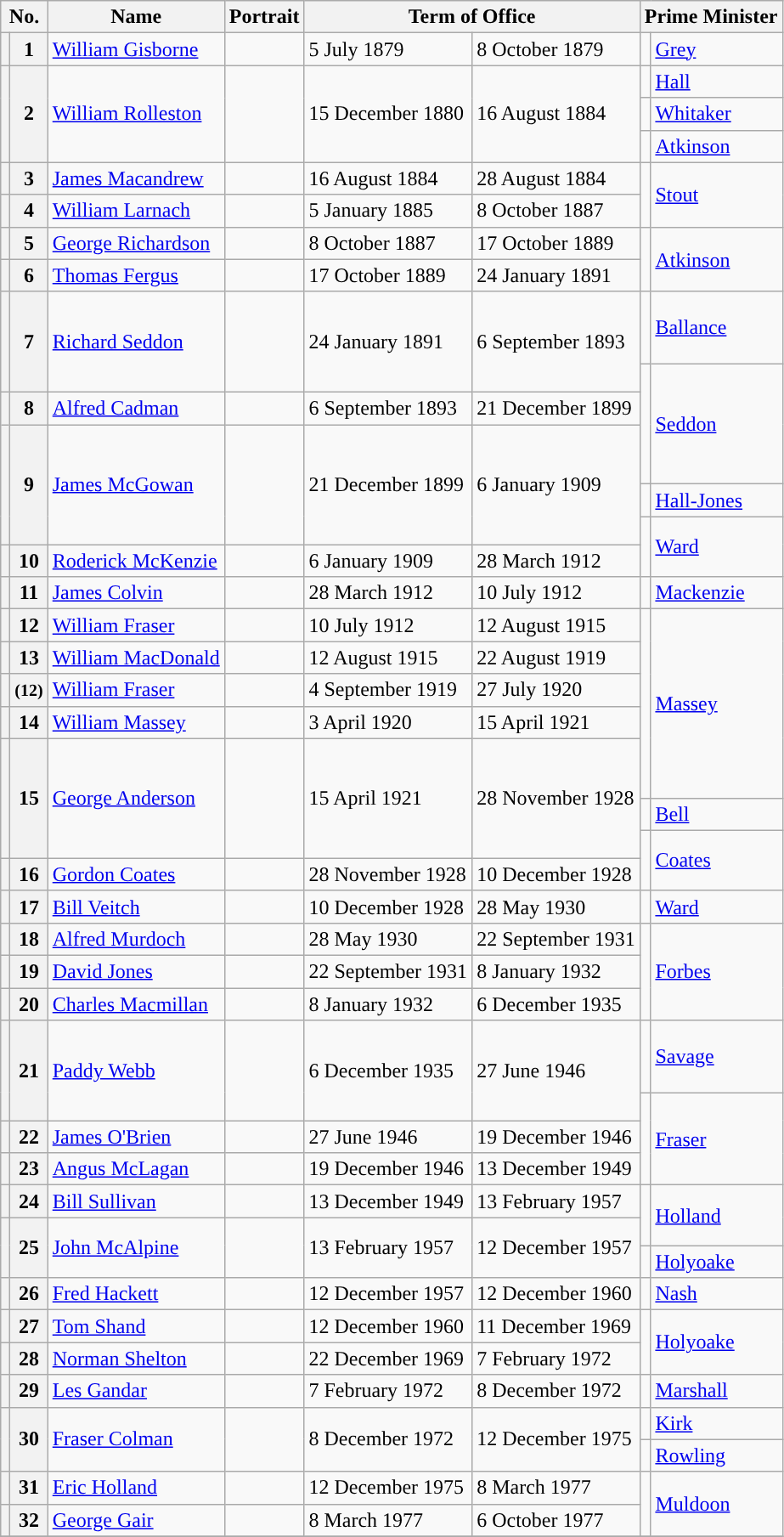<table class="wikitable">
<tr>
<th colspan=2>No.</th>
<th>Name</th>
<th>Portrait</th>
<th colspan=2>Term of Office</th>
<th colspan=2>Prime Minister</th>
</tr>
<tr>
<th style="color:inherit;background:"></th>
<th>1</th>
<td><a href='#'>William Gisborne</a></td>
<td></td>
<td>5 July 1879</td>
<td>8 October 1879</td>
<td width=1 style="color:inherit;background:"></td>
<td><a href='#'>Grey</a></td>
</tr>
<tr>
<th rowspan=3 style="color:inherit;background:"></th>
<th rowspan=3>2</th>
<td rowspan=3><a href='#'>William Rolleston</a></td>
<td rowspan=3></td>
<td rowspan=3>15 December 1880</td>
<td rowspan=3>16 August 1884</td>
<td style="color:inherit;background:"></td>
<td><a href='#'>Hall</a></td>
</tr>
<tr>
<td style="color:inherit;background:"></td>
<td><a href='#'>Whitaker</a></td>
</tr>
<tr>
<td style="color:inherit;background:"></td>
<td><a href='#'>Atkinson</a></td>
</tr>
<tr>
<th style="color:inherit;background:"></th>
<th>3</th>
<td><a href='#'>James Macandrew</a></td>
<td></td>
<td>16 August 1884</td>
<td>28 August 1884</td>
<td rowspan=2 style="color:inherit;background:"></td>
<td rowspan=2><a href='#'>Stout</a></td>
</tr>
<tr>
<th style="color:inherit;background:"></th>
<th>4</th>
<td><a href='#'>William Larnach</a></td>
<td></td>
<td>5 January 1885</td>
<td>8 October 1887</td>
</tr>
<tr>
<th style="color:inherit;background:"></th>
<th>5</th>
<td><a href='#'>George Richardson</a></td>
<td></td>
<td>8 October 1887</td>
<td>17 October 1889</td>
<td rowspan=2 style="color:inherit;background:"></td>
<td rowspan=2><a href='#'>Atkinson</a></td>
</tr>
<tr>
<th style="color:inherit;background:"></th>
<th>6</th>
<td><a href='#'>Thomas Fergus</a></td>
<td></td>
<td>17 October 1889</td>
<td>24 January 1891</td>
</tr>
<tr>
<th height=50 style="border-bottom:solid 0 grey; background:"></th>
<th rowspan=2>7</th>
<td rowspan=2><a href='#'>Richard Seddon</a></td>
<td rowspan=2></td>
<td rowspan=2>24 January 1891</td>
<td rowspan=2>6 September 1893</td>
<td style="border-bottom:solid 0 grey; background:"></td>
<td><a href='#'>Ballance</a></td>
</tr>
<tr>
<th height=15 style="border-top:solid 0 grey; background:"></th>
<td rowspan=2 style="border-bottom:solid 0 grey; background:"></td>
<td rowspan=3><a href='#'>Seddon</a></td>
</tr>
<tr>
<th style="border-bottom:solid 0 grey; background:"></th>
<th>8</th>
<td><a href='#'>Alfred Cadman</a></td>
<td></td>
<td>6 September 1893</td>
<td>21 December 1899</td>
</tr>
<tr>
<th rowspan=3 style="color:inherit;background:"></th>
<th rowspan=3>9</th>
<td rowspan=3><a href='#'>James McGowan</a></td>
<td rowspan=3></td>
<td rowspan=3>21 December 1899</td>
<td rowspan=3>6 January 1909</td>
<td height=40 style="border-top:solid 0 grey; background:"></td>
</tr>
<tr>
<td height=15 style="color:inherit;background:"></td>
<td><a href='#'>Hall-Jones</a></td>
</tr>
<tr>
<td height=15 style="border-bottom:solid 0 grey; background:"></td>
<td rowspan=2><a href='#'>Ward</a></td>
</tr>
<tr>
<th style="color:inherit;background:"></th>
<th>10</th>
<td><a href='#'>Roderick McKenzie</a></td>
<td></td>
<td>6 January 1909</td>
<td>28 March 1912</td>
<td style="border-top:solid 0 grey; background:"></td>
</tr>
<tr>
<th style="color:inherit;background:"></th>
<th>11</th>
<td><a href='#'>James Colvin</a></td>
<td></td>
<td>28 March 1912</td>
<td>10 July 1912</td>
<td style="color:inherit;background:"></td>
<td><a href='#'>Mackenzie</a></td>
</tr>
<tr>
<th style="color:inherit;background:"></th>
<th>12</th>
<td><a href='#'>William Fraser</a></td>
<td></td>
<td>10 July 1912</td>
<td>12 August 1915</td>
<td rowspan=4 style="border-bottom:solid 0 grey; background:"></td>
<td rowspan=5><a href='#'>Massey</a></td>
</tr>
<tr>
<th style="color:inherit;background:"></th>
<th>13</th>
<td><a href='#'>William MacDonald</a></td>
<td></td>
<td>12 August 1915</td>
<td>22 August 1919</td>
</tr>
<tr>
<th style="color:inherit;background:"></th>
<th><small>(12)</small></th>
<td><a href='#'>William Fraser</a></td>
<td></td>
<td>4 September 1919</td>
<td>27 July 1920</td>
</tr>
<tr>
<th style="color:inherit;background:"></th>
<th>14</th>
<td><a href='#'>William Massey</a></td>
<td></td>
<td>3 April 1920</td>
<td>15 April 1921</td>
</tr>
<tr>
<th rowspan=3 style="color:inherit;background:"></th>
<th rowspan=3>15</th>
<td rowspan=3><a href='#'>George Anderson</a></td>
<td rowspan=3></td>
<td rowspan=3>15 April 1921</td>
<td rowspan=3>28 November 1928</td>
<td height=40 style="border-top:solid 0 grey; background:"></td>
</tr>
<tr>
<td height=15 style="color:inherit;background:"></td>
<td><a href='#'>Bell</a></td>
</tr>
<tr>
<td height=15 style="border-bottom:solid 0 grey; background:"></td>
<td rowspan=2><a href='#'>Coates</a></td>
</tr>
<tr>
<th style="color:inherit;background:"></th>
<th>16</th>
<td><a href='#'>Gordon Coates</a></td>
<td></td>
<td>28 November 1928</td>
<td>10 December 1928</td>
<td style="border-top:solid 0 grey; background:"></td>
</tr>
<tr>
<th style="color:inherit;background:"></th>
<th>17</th>
<td><a href='#'>Bill Veitch</a></td>
<td></td>
<td>10 December 1928</td>
<td>28 May 1930</td>
<td style="color:inherit;background:"></td>
<td><a href='#'>Ward</a></td>
</tr>
<tr>
<th style="color:inherit;background:"></th>
<th>18</th>
<td><a href='#'>Alfred Murdoch</a></td>
<td></td>
<td>28 May 1930</td>
<td>22 September 1931</td>
<td rowspan=3 style="color:inherit;background:"></td>
<td rowspan=3><a href='#'>Forbes</a></td>
</tr>
<tr>
<th style="color:inherit;background:"></th>
<th>19</th>
<td><a href='#'>David Jones</a></td>
<td></td>
<td>22 September 1931</td>
<td>8 January 1932</td>
</tr>
<tr>
<th style="color:inherit;background:"></th>
<th>20</th>
<td><a href='#'>Charles Macmillan</a></td>
<td></td>
<td>8 January 1932</td>
<td>6 December 1935</td>
</tr>
<tr>
<th height=50 style="border-bottom:solid 0 grey; background:"></th>
<th rowspan=2>21</th>
<td rowspan=2><a href='#'>Paddy Webb</a></td>
<td rowspan=2></td>
<td rowspan=2>6 December 1935</td>
<td rowspan=2>27 June 1946</td>
<td style="color:inherit;background:"></td>
<td><a href='#'>Savage</a></td>
</tr>
<tr>
<th height=15 style="border-top:solid 0 grey; background:"></th>
<td style="border-bottom:solid 0 grey; background:"></td>
<td rowspan=3><a href='#'>Fraser</a></td>
</tr>
<tr>
<th style="color:inherit;background:"></th>
<th>22</th>
<td><a href='#'>James O'Brien</a></td>
<td></td>
<td>27 June 1946</td>
<td>19 December 1946</td>
<td rowspan=2 style="border-top:solid 0 grey; background:"></td>
</tr>
<tr>
<th style="color:inherit;background:"></th>
<th>23</th>
<td><a href='#'>Angus McLagan</a></td>
<td></td>
<td>19 December 1946</td>
<td>13 December 1949</td>
</tr>
<tr>
<th style="color:inherit;background:"></th>
<th>24</th>
<td><a href='#'>Bill Sullivan</a></td>
<td></td>
<td>13 December 1949</td>
<td>13 February 1957</td>
<td rowspan="2" style="color:inherit;background:"></td>
<td rowspan="2"><a href='#'>Holland</a></td>
</tr>
<tr>
<th height=15 style="border-bottom:solid 0 grey; background:"></th>
<th rowspan="2">25</th>
<td rowspan="2"><a href='#'>John McAlpine</a></td>
<td rowspan="2"></td>
<td rowspan="2">13 February 1957</td>
<td rowspan="2">12 December 1957</td>
</tr>
<tr>
<th height=15 style="border-top:solid 0 grey; background:"></th>
<td style="color:inherit;background:"></td>
<td><a href='#'>Holyoake</a></td>
</tr>
<tr>
<th style="color:inherit;background:"></th>
<th>26</th>
<td><a href='#'>Fred Hackett</a></td>
<td></td>
<td>12 December 1957</td>
<td>12 December 1960</td>
<td style="color:inherit;background:"></td>
<td><a href='#'>Nash</a></td>
</tr>
<tr>
<th style="color:inherit;background:"></th>
<th>27</th>
<td><a href='#'>Tom Shand</a></td>
<td></td>
<td>12 December 1960</td>
<td>11 December 1969</td>
<td rowspan=2 style="color:inherit;background:"></td>
<td rowspan=2><a href='#'>Holyoake</a></td>
</tr>
<tr>
<th style="color:inherit;background:"></th>
<th>28</th>
<td><a href='#'>Norman Shelton</a></td>
<td></td>
<td>22 December 1969</td>
<td>7 February 1972</td>
</tr>
<tr>
<th style="color:inherit;background:"></th>
<th>29</th>
<td><a href='#'>Les Gandar</a></td>
<td></td>
<td>7 February 1972</td>
<td>8 December 1972</td>
<td style="color:inherit;background:"></td>
<td><a href='#'>Marshall</a></td>
</tr>
<tr>
<th rowspan=2 style="color:inherit;background:"></th>
<th rowspan=2>30</th>
<td rowspan=2><a href='#'>Fraser Colman</a></td>
<td rowspan=2></td>
<td rowspan=2>8 December 1972</td>
<td rowspan=2>12 December 1975</td>
<td style="color:inherit;background:"></td>
<td><a href='#'>Kirk</a></td>
</tr>
<tr>
<td style="color:inherit;background:"></td>
<td><a href='#'>Rowling</a></td>
</tr>
<tr>
<th style="color:inherit;background:"></th>
<th>31</th>
<td><a href='#'>Eric Holland</a></td>
<td></td>
<td>12 December 1975</td>
<td>8 March 1977</td>
<td rowspan="2" style="color:inherit;background:"></td>
<td rowspan="2"><a href='#'>Muldoon</a></td>
</tr>
<tr>
<th style="color:inherit;background:"></th>
<th>32</th>
<td><a href='#'>George Gair</a></td>
<td></td>
<td>8 March 1977</td>
<td>6 October 1977</td>
</tr>
<tr>
</tr>
</table>
